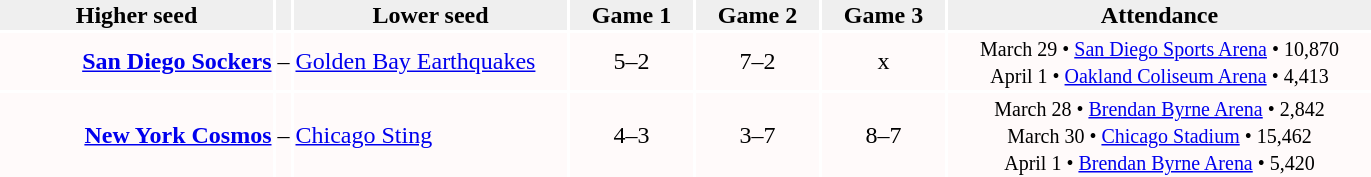<table style="border-collapse:collapse border=1 cellspacing=0 cellpadding=2">
<tr align=center bgcolor=#efefef>
<th width=180>Higher seed</th>
<th width=5></th>
<th width=180>Lower seed</th>
<th width=80>Game 1</th>
<th width=80>Game 2</th>
<th width=80>Game 3</th>
<td width=280><strong>Attendance</strong></td>
</tr>
<tr align=center bgcolor=fffafa>
<td align=right><strong><a href='#'>San Diego Sockers</a></strong></td>
<td>–</td>
<td align=left><a href='#'>Golden Bay Earthquakes</a></td>
<td>5–2</td>
<td>7–2</td>
<td>x</td>
<td><small>March 29 • <a href='#'>San Diego Sports Arena</a> • 10,870 <br>April 1 • <a href='#'>Oakland Coliseum Arena</a> • 4,413</small></td>
</tr>
<tr align=center bgcolor=fffafa>
<td align=right><strong><a href='#'>New York Cosmos</a></strong></td>
<td>–</td>
<td align=left><a href='#'>Chicago Sting</a></td>
<td>4–3</td>
<td>3–7</td>
<td>8–7</td>
<td><small>March 28 • <a href='#'>Brendan Byrne Arena</a> • 2,842<br>March 30 • <a href='#'>Chicago Stadium</a> • 15,462 <br> April 1 • <a href='#'>Brendan Byrne Arena</a> • 5,420</small></td>
</tr>
</table>
